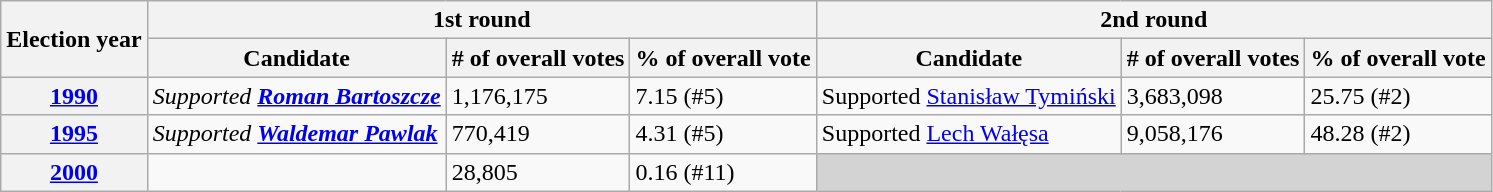<table class=wikitable>
<tr>
<th rowspan=2>Election year</th>
<th colspan=3>1st round</th>
<th colspan=3>2nd round</th>
</tr>
<tr>
<th>Candidate</th>
<th># of overall votes</th>
<th>% of overall vote</th>
<th>Candidate</th>
<th># of overall votes</th>
<th>% of overall vote</th>
</tr>
<tr>
<th><a href='#'>1990</a></th>
<td><em>Supported <strong><a href='#'>Roman Bartoszcze</a><strong><em></td>
<td>1,176,175</td>
<td>7.15 (#5)</td>
<td></em>Supported </strong><a href='#'>Stanisław Tymiński</a></em></strong></td>
<td>3,683,098</td>
<td>25.75 (#2)</td>
</tr>
<tr>
<th><a href='#'>1995</a></th>
<td><em>Supported <strong><a href='#'>Waldemar Pawlak</a><strong><em></td>
<td>770,419</td>
<td>4.31 (#5)</td>
<td></em>Supported </strong><a href='#'>Lech Wałęsa</a></em></strong></td>
<td>9,058,176</td>
<td>48.28 (#2)</td>
</tr>
<tr>
<th><a href='#'>2000</a></th>
<td></td>
<td>28,805</td>
<td>0.16 (#11)</td>
<td colspan=3 style="background:lightgrey;"></td>
</tr>
</table>
